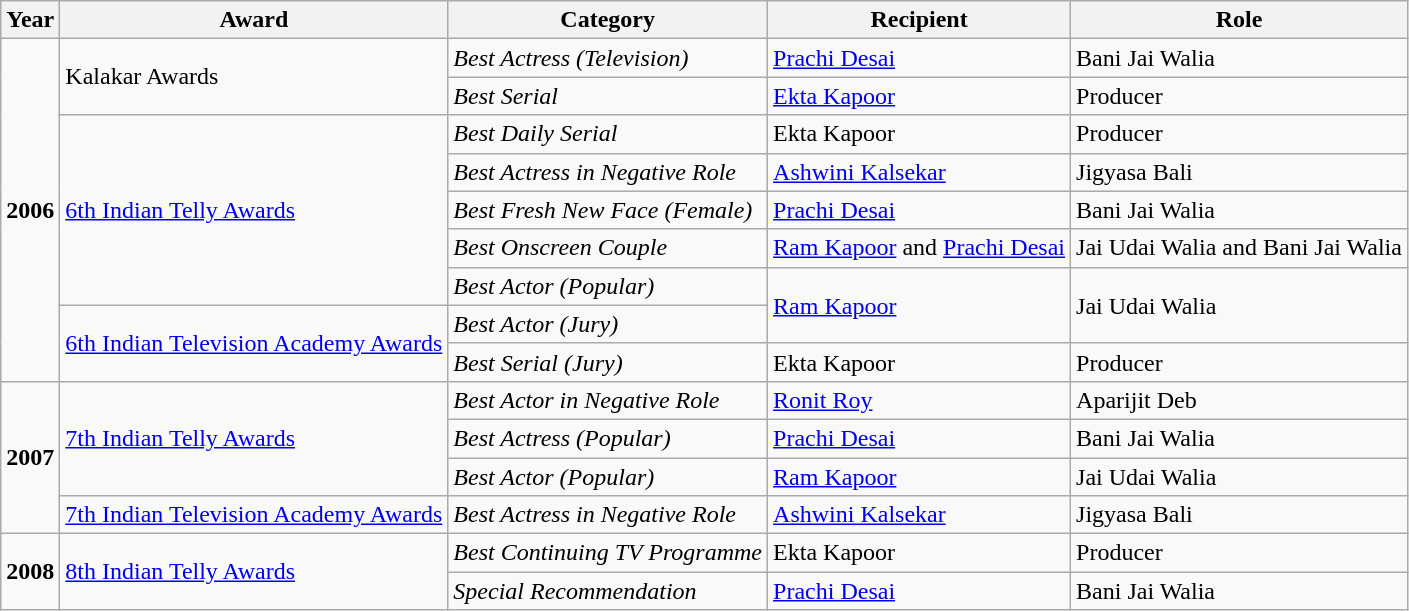<table class="wikitable">
<tr>
<th>Year</th>
<th>Award</th>
<th>Category</th>
<th>Recipient</th>
<th>Role</th>
</tr>
<tr>
<td rowspan="9"><strong>2006</strong></td>
<td rowspan="2">Kalakar Awards</td>
<td><em>Best Actress (Television)</em></td>
<td><a href='#'>Prachi Desai</a></td>
<td>Bani Jai Walia</td>
</tr>
<tr>
<td><em>Best Serial</em></td>
<td><a href='#'>Ekta Kapoor</a></td>
<td>Producer</td>
</tr>
<tr>
<td rowspan="5"><a href='#'>6th Indian Telly Awards</a></td>
<td><em>Best Daily Serial</em></td>
<td>Ekta Kapoor</td>
<td>Producer</td>
</tr>
<tr>
<td><em>Best Actress in Negative Role</em></td>
<td><a href='#'>Ashwini Kalsekar</a></td>
<td>Jigyasa Bali</td>
</tr>
<tr>
<td><em>Best Fresh New Face (Female)</em></td>
<td><a href='#'>Prachi Desai</a></td>
<td>Bani Jai Walia</td>
</tr>
<tr>
<td><em>Best Onscreen Couple</em></td>
<td><a href='#'>Ram Kapoor</a> and <a href='#'>Prachi Desai</a></td>
<td>Jai Udai Walia and Bani Jai Walia</td>
</tr>
<tr>
<td><em>Best Actor (Popular)</em></td>
<td rowspan="2"><a href='#'>Ram Kapoor</a></td>
<td rowspan="2">Jai Udai Walia</td>
</tr>
<tr>
<td rowspan="2"><a href='#'>6th Indian Television Academy Awards</a></td>
<td><em>Best Actor (Jury)</em></td>
</tr>
<tr>
<td><em>Best Serial (Jury)</em></td>
<td>Ekta Kapoor</td>
<td>Producer</td>
</tr>
<tr>
<td rowspan="4"><strong>2007</strong></td>
<td rowspan="3"><a href='#'>7th Indian Telly Awards</a></td>
<td><em>Best Actor in Negative Role</em></td>
<td><a href='#'>Ronit Roy</a></td>
<td>Aparijit Deb</td>
</tr>
<tr>
<td><em>Best Actress (Popular)</em></td>
<td><a href='#'>Prachi Desai</a></td>
<td>Bani Jai Walia</td>
</tr>
<tr>
<td><em>Best Actor (Popular)</em></td>
<td><a href='#'>Ram Kapoor</a></td>
<td>Jai Udai Walia</td>
</tr>
<tr>
<td><a href='#'>7th Indian Television Academy Awards</a></td>
<td><em>Best Actress in Negative Role</em></td>
<td><a href='#'>Ashwini Kalsekar</a></td>
<td>Jigyasa Bali</td>
</tr>
<tr>
<td rowspan="2"><strong>2008</strong></td>
<td rowspan="2"><a href='#'>8th Indian Telly Awards</a></td>
<td><em>Best Continuing TV Programme</em></td>
<td>Ekta Kapoor</td>
<td>Producer</td>
</tr>
<tr>
<td><em>Special Recommendation</em></td>
<td><a href='#'>Prachi Desai</a></td>
<td>Bani Jai Walia</td>
</tr>
</table>
